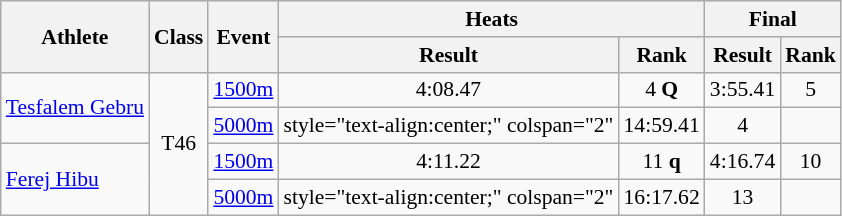<table class=wikitable style="font-size:90%">
<tr>
<th rowspan="2">Athlete</th>
<th rowspan="2">Class</th>
<th rowspan="2">Event</th>
<th colspan="2">Heats</th>
<th colspan="3">Final</th>
</tr>
<tr>
<th>Result</th>
<th>Rank</th>
<th>Result</th>
<th>Rank</th>
</tr>
<tr>
<td rowspan="2"><a href='#'>Tesfalem Gebru</a></td>
<td style="text-align:center;" rowspan="4">T46</td>
<td><a href='#'>1500m</a></td>
<td style="text-align:center;">4:08.47</td>
<td style="text-align:center;">4 <strong>Q</strong></td>
<td style="text-align:center;">3:55.41</td>
<td style="text-align:center;">5</td>
</tr>
<tr>
<td><a href='#'>5000m</a></td>
<td>style="text-align:center;" colspan="2" </td>
<td style="text-align:center;">14:59.41</td>
<td style="text-align:center;">4</td>
</tr>
<tr>
<td rowspan="2"><a href='#'>Ferej Hibu</a></td>
<td><a href='#'>1500m</a></td>
<td style="text-align:center;">4:11.22</td>
<td style="text-align:center;">11 <strong>q</strong></td>
<td style="text-align:center;">4:16.74</td>
<td style="text-align:center;">10</td>
</tr>
<tr>
<td><a href='#'>5000m</a></td>
<td>style="text-align:center;" colspan="2" </td>
<td style="text-align:center;">16:17.62</td>
<td style="text-align:center;">13</td>
</tr>
</table>
